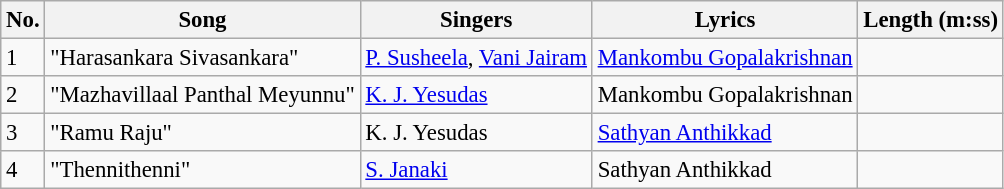<table class="wikitable" style="font-size:95%;">
<tr>
<th>No.</th>
<th>Song</th>
<th>Singers</th>
<th>Lyrics</th>
<th>Length (m:ss)</th>
</tr>
<tr>
<td>1</td>
<td>"Harasankara Sivasankara"</td>
<td><a href='#'>P. Susheela</a>, <a href='#'>Vani Jairam</a></td>
<td><a href='#'>Mankombu Gopalakrishnan</a></td>
<td></td>
</tr>
<tr>
<td>2</td>
<td>"Mazhavillaal Panthal Meyunnu"</td>
<td><a href='#'>K. J. Yesudas</a></td>
<td>Mankombu Gopalakrishnan</td>
<td></td>
</tr>
<tr>
<td>3</td>
<td>"Ramu Raju"</td>
<td>K. J. Yesudas</td>
<td><a href='#'>Sathyan Anthikkad</a></td>
<td></td>
</tr>
<tr>
<td>4</td>
<td>"Thennithenni"</td>
<td><a href='#'>S. Janaki</a></td>
<td>Sathyan Anthikkad</td>
<td></td>
</tr>
</table>
